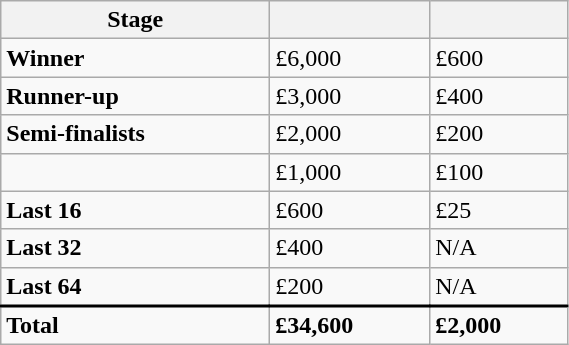<table class="wikitable" style="width:30%; margin:0">
<tr>
<th>Stage</th>
<th></th>
<th></th>
</tr>
<tr>
<td><strong>Winner</strong></td>
<td>£6,000</td>
<td>£600</td>
</tr>
<tr>
<td><strong>Runner-up</strong></td>
<td>£3,000</td>
<td>£400</td>
</tr>
<tr>
<td><strong>Semi-finalists</strong></td>
<td>£2,000</td>
<td>£200</td>
</tr>
<tr>
<td><strong></strong></td>
<td>£1,000</td>
<td>£100</td>
</tr>
<tr>
<td><strong>Last 16</strong></td>
<td>£600</td>
<td>£25</td>
</tr>
<tr>
<td><strong>Last 32</strong></td>
<td>£400</td>
<td>N/A</td>
</tr>
<tr style="border-bottom:2px solid black;">
<td><strong>Last 64</strong></td>
<td>£200</td>
<td>N/A</td>
</tr>
<tr>
<td><strong>Total</strong></td>
<td><strong>£34,600</strong></td>
<td><strong>£2,000</strong></td>
</tr>
</table>
